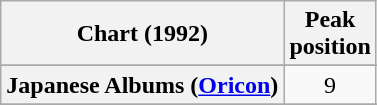<table class="wikitable sortable plainrowheaders" style="text-align:center">
<tr>
<th scope="col">Chart (1992)</th>
<th scope="col">Peak<br> position</th>
</tr>
<tr>
</tr>
<tr>
</tr>
<tr>
</tr>
<tr>
</tr>
<tr>
</tr>
<tr>
<th scope="row">Japanese Albums (<a href='#'>Oricon</a>)</th>
<td>9</td>
</tr>
<tr>
</tr>
<tr>
</tr>
<tr>
</tr>
<tr>
</tr>
<tr>
</tr>
<tr>
</tr>
</table>
